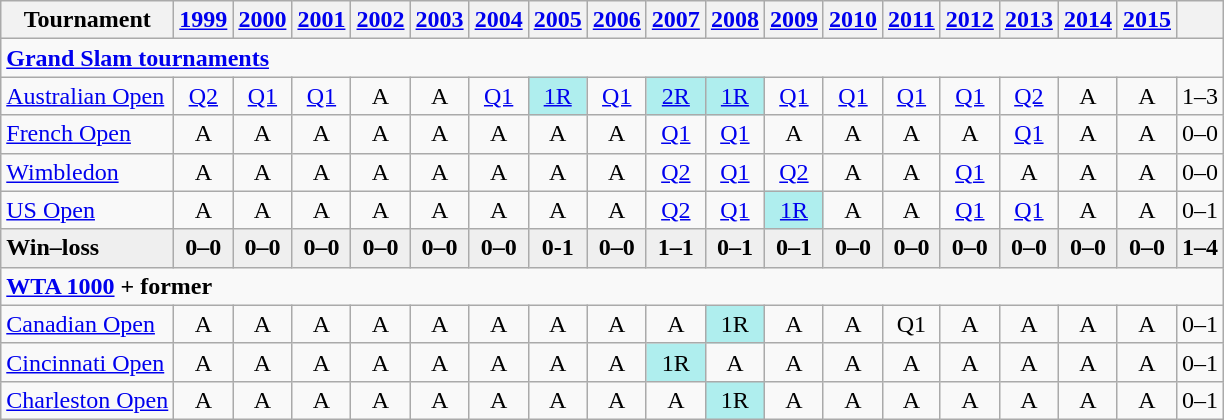<table class="wikitable" style=text-align:center>
<tr>
<th>Tournament</th>
<th><a href='#'>1999</a></th>
<th><a href='#'>2000</a></th>
<th><a href='#'>2001</a></th>
<th><a href='#'>2002</a></th>
<th><a href='#'>2003</a></th>
<th><a href='#'>2004</a></th>
<th><a href='#'>2005</a></th>
<th><a href='#'>2006</a></th>
<th><a href='#'>2007</a></th>
<th><a href='#'>2008</a></th>
<th><a href='#'>2009</a></th>
<th><a href='#'>2010</a></th>
<th><a href='#'>2011</a></th>
<th><a href='#'>2012</a></th>
<th><a href='#'>2013</a></th>
<th><a href='#'>2014</a></th>
<th><a href='#'>2015</a></th>
<th></th>
</tr>
<tr>
<td align=left colspan="21"><strong><a href='#'>Grand Slam tournaments</a></strong></td>
</tr>
<tr>
<td align=left><a href='#'>Australian Open</a></td>
<td><a href='#'>Q2</a></td>
<td><a href='#'>Q1</a></td>
<td><a href='#'>Q1</a></td>
<td>A</td>
<td>A</td>
<td><a href='#'>Q1</a></td>
<td bgcolor=afeeee><a href='#'>1R</a></td>
<td><a href='#'>Q1</a></td>
<td bgcolor=afeeee><a href='#'>2R</a></td>
<td bgcolor=afeeee><a href='#'>1R</a></td>
<td><a href='#'>Q1</a></td>
<td><a href='#'>Q1</a></td>
<td><a href='#'>Q1</a></td>
<td><a href='#'>Q1</a></td>
<td><a href='#'>Q2</a></td>
<td>A</td>
<td>A</td>
<td>1–3</td>
</tr>
<tr>
<td align=left><a href='#'>French Open</a></td>
<td>A</td>
<td>A</td>
<td>A</td>
<td>A</td>
<td>A</td>
<td>A</td>
<td>A</td>
<td>A</td>
<td><a href='#'>Q1</a></td>
<td><a href='#'>Q1</a></td>
<td>A</td>
<td>A</td>
<td>A</td>
<td>A</td>
<td><a href='#'>Q1</a></td>
<td>A</td>
<td>A</td>
<td>0–0</td>
</tr>
<tr>
<td align=left><a href='#'>Wimbledon</a></td>
<td>A</td>
<td>A</td>
<td>A</td>
<td>A</td>
<td>A</td>
<td>A</td>
<td>A</td>
<td>A</td>
<td><a href='#'>Q2</a></td>
<td><a href='#'>Q1</a></td>
<td><a href='#'>Q2</a></td>
<td>A</td>
<td>A</td>
<td><a href='#'>Q1</a></td>
<td>A</td>
<td>A</td>
<td>A</td>
<td>0–0</td>
</tr>
<tr>
<td align=left><a href='#'>US Open</a></td>
<td>A</td>
<td>A</td>
<td>A</td>
<td>A</td>
<td>A</td>
<td>A</td>
<td>A</td>
<td>A</td>
<td><a href='#'>Q2</a></td>
<td><a href='#'>Q1</a></td>
<td bgcolor=afeeee><a href='#'>1R</a></td>
<td>A</td>
<td>A</td>
<td><a href='#'>Q1</a></td>
<td><a href='#'>Q1</a></td>
<td>A</td>
<td>A</td>
<td>0–1</td>
</tr>
<tr style=background:#efefef;font-weight:bold>
<td align=left>Win–loss</td>
<td>0–0</td>
<td>0–0</td>
<td>0–0</td>
<td>0–0</td>
<td>0–0</td>
<td>0–0</td>
<td>0-1</td>
<td>0–0</td>
<td>1–1</td>
<td>0–1</td>
<td>0–1</td>
<td>0–0</td>
<td>0–0</td>
<td>0–0</td>
<td>0–0</td>
<td>0–0</td>
<td>0–0</td>
<td>1–4</td>
</tr>
<tr>
<td align=left colspan="21"><strong><a href='#'>WTA 1000</a> + former</strong></td>
</tr>
<tr>
<td align=left><a href='#'>Canadian Open</a></td>
<td>A</td>
<td>A</td>
<td>A</td>
<td>A</td>
<td>A</td>
<td>A</td>
<td>A</td>
<td>A</td>
<td>A</td>
<td bgcolor=afeeee>1R</td>
<td>A</td>
<td>A</td>
<td>Q1</td>
<td>A</td>
<td>A</td>
<td>A</td>
<td>A</td>
<td>0–1</td>
</tr>
<tr>
<td align=left><a href='#'>Cincinnati Open</a></td>
<td>A</td>
<td>A</td>
<td>A</td>
<td>A</td>
<td>A</td>
<td>A</td>
<td>A</td>
<td>A</td>
<td bgcolor=afeeee>1R</td>
<td>A</td>
<td>A</td>
<td>A</td>
<td>A</td>
<td>A</td>
<td>A</td>
<td>A</td>
<td>A</td>
<td>0–1</td>
</tr>
<tr>
<td align=left><a href='#'>Charleston Open</a></td>
<td>A</td>
<td>A</td>
<td>A</td>
<td>A</td>
<td>A</td>
<td>A</td>
<td>A</td>
<td>A</td>
<td>A</td>
<td bgcolor=afeeee>1R</td>
<td>A</td>
<td>A</td>
<td>A</td>
<td>A</td>
<td>A</td>
<td>A</td>
<td>A</td>
<td>0–1</td>
</tr>
</table>
